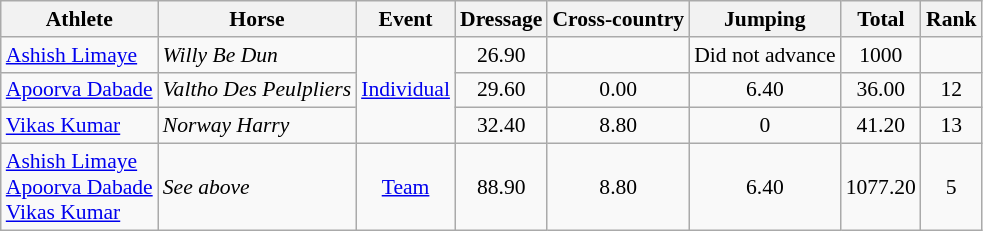<table class=wikitable style="text-align:center; font-size:90%">
<tr>
<th>Athlete</th>
<th>Horse</th>
<th>Event</th>
<th>Dressage</th>
<th>Cross-country</th>
<th>Jumping</th>
<th>Total</th>
<th>Rank</th>
</tr>
<tr>
<td style="text-align:left"><a href='#'>Ashish Limaye</a></td>
<td style="text-align:left"><em>Willy Be Dun</em></td>
<td rowspan="3"><a href='#'>Individual</a></td>
<td>26.90</td>
<td></td>
<td>Did not advance</td>
<td>1000</td>
<td></td>
</tr>
<tr>
<td style="text-align:left"><a href='#'>Apoorva Dabade</a></td>
<td style="text-align:left"><em>Valtho Des Peulpliers</em></td>
<td>29.60</td>
<td>0.00</td>
<td>6.40</td>
<td>36.00</td>
<td>12</td>
</tr>
<tr>
<td style="text-align:left"><a href='#'>Vikas Kumar</a></td>
<td style="text-align:left"><em>Norway Harry</em></td>
<td>32.40</td>
<td>8.80</td>
<td>0</td>
<td>41.20</td>
<td>13</td>
</tr>
<tr>
<td style="text-align:left"><a href='#'>Ashish Limaye</a><br><a href='#'>Apoorva Dabade</a><br><a href='#'>Vikas Kumar</a></td>
<td style="text-align:left"><em>See above</em></td>
<td><a href='#'>Team</a></td>
<td>88.90</td>
<td>8.80</td>
<td>6.40</td>
<td>1077.20</td>
<td>5</td>
</tr>
</table>
